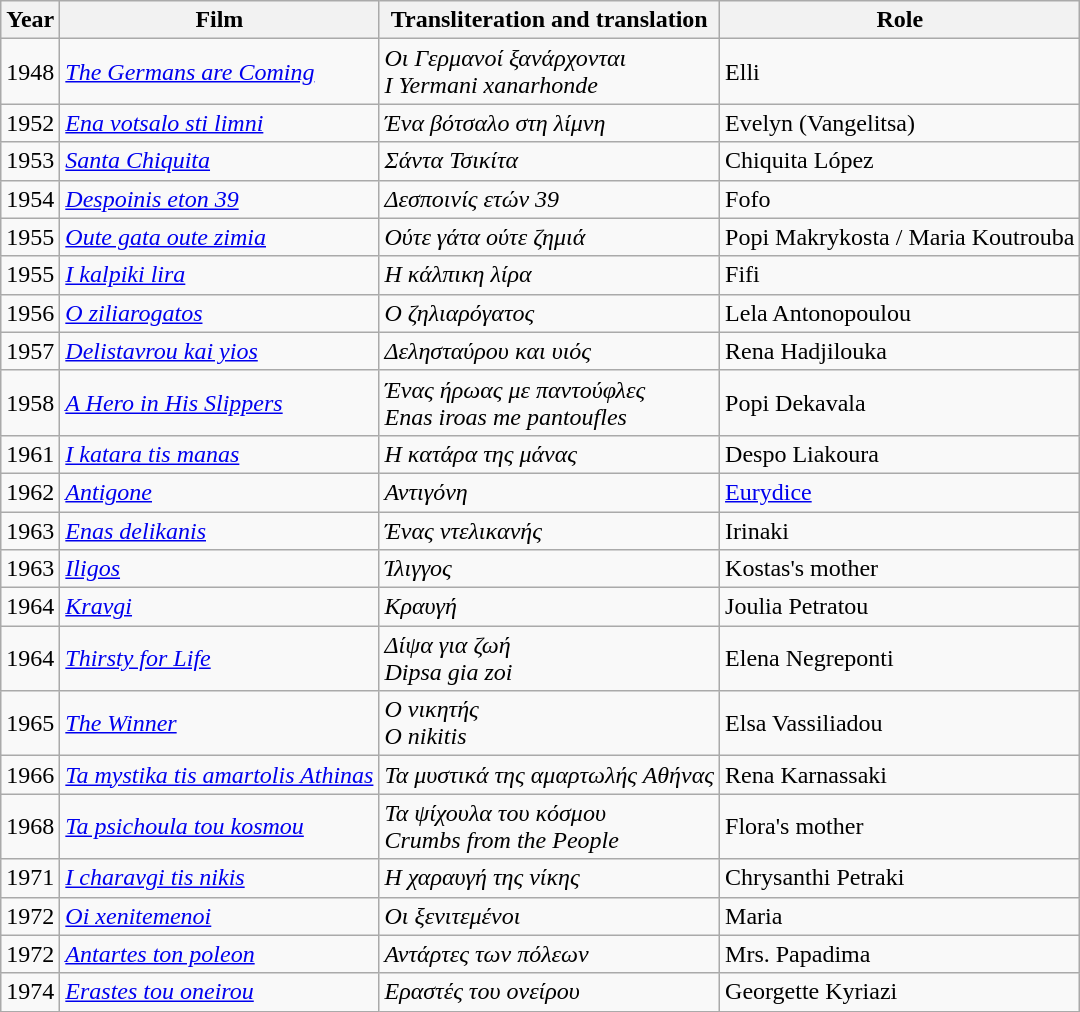<table class="wikitable">
<tr>
<th>Year</th>
<th>Film</th>
<th>Transliteration and translation</th>
<th>Role</th>
</tr>
<tr>
<td>1948</td>
<td><em><a href='#'>The Germans are Coming</a></em></td>
<td><em>Οι Γερμανοί ξανάρχονται</em><br><em>I Yermani xanarhonde</em></td>
<td>Elli</td>
</tr>
<tr>
<td>1952</td>
<td><em><a href='#'>Ena votsalo sti limni</a></em></td>
<td><em>Ένα βότσαλο στη λίμνη</em></td>
<td>Evelyn (Vangelitsa)</td>
</tr>
<tr>
<td>1953</td>
<td><em><a href='#'>Santa Chiquita</a></em></td>
<td><em>Σάντα Τσικίτα</em></td>
<td>Chiquita López</td>
</tr>
<tr>
<td>1954</td>
<td><em><a href='#'>Despoinis eton 39</a></em></td>
<td><em>Δεσποινίς ετών 39</em></td>
<td>Fofo</td>
</tr>
<tr>
<td>1955</td>
<td><em><a href='#'>Oute gata oute zimia</a></em></td>
<td><em>Ούτε γάτα ούτε ζημιά</em></td>
<td>Popi Makrykosta / Maria Koutrouba</td>
</tr>
<tr>
<td>1955</td>
<td><em><a href='#'>I kalpiki lira</a></em></td>
<td><em>Η κάλπικη λίρα</em></td>
<td>Fifi</td>
</tr>
<tr>
<td>1956</td>
<td><em><a href='#'>O ziliarogatos</a></em></td>
<td><em>Ο ζηλιαρόγατος</em></td>
<td>Lela Antonopoulou</td>
</tr>
<tr>
<td>1957</td>
<td><em><a href='#'>Delistavrou kai yios</a></em></td>
<td><em>Δελησταύρου και υιός</em></td>
<td>Rena Hadjilouka</td>
</tr>
<tr>
<td>1958</td>
<td><em><a href='#'>A Hero in His Slippers</a></em></td>
<td><em>Ένας ήρωας με παντούφλες</em><br><em>Enas iroas me pantoufles</em></td>
<td>Popi Dekavala</td>
</tr>
<tr>
<td>1961</td>
<td><em><a href='#'>I katara tis manas</a></em></td>
<td><em>Η κατάρα της μάνας</em></td>
<td>Despo Liakoura</td>
</tr>
<tr>
<td>1962</td>
<td><em><a href='#'>Antigone</a></em></td>
<td><em>Αντιγόνη</em></td>
<td><a href='#'>Eurydice</a></td>
</tr>
<tr>
<td>1963</td>
<td><em><a href='#'>Enas delikanis</a></em></td>
<td><em>Ένας ντελικανής</em></td>
<td>Irinaki</td>
</tr>
<tr>
<td>1963</td>
<td><em><a href='#'>Iligos</a></em></td>
<td><em>Ίλιγγος</em></td>
<td>Kostas's mother</td>
</tr>
<tr>
<td>1964</td>
<td><em><a href='#'>Kravgi</a></em></td>
<td><em>Κραυγή</em></td>
<td>Joulia Petratou</td>
</tr>
<tr>
<td>1964</td>
<td><em><a href='#'>Thirsty for Life</a></em></td>
<td><em>Δίψα για ζωή</em><br><em>Dipsa gia zoi</em></td>
<td>Elena Negreponti</td>
</tr>
<tr>
<td>1965</td>
<td><em><a href='#'>The Winner</a></em></td>
<td><em>Ο νικητής</em><br><em>O nikitis</em></td>
<td>Elsa Vassiliadou</td>
</tr>
<tr>
<td>1966</td>
<td><em><a href='#'>Ta mystika tis amartolis Athinas</a></em></td>
<td><em>Τα μυστικά της αμαρτωλής Αθήνας</em></td>
<td>Rena Karnassaki</td>
</tr>
<tr>
<td>1968</td>
<td><em><a href='#'>Ta psichoula tou kosmou</a></em></td>
<td><em>Τα ψίχουλα του κόσμου</em><br><em>Crumbs from the People</em></td>
<td>Flora's mother</td>
</tr>
<tr>
<td>1971</td>
<td><em><a href='#'>I charavgi tis nikis</a></em></td>
<td><em>Η χαραυγή της νίκης</em></td>
<td>Chrysanthi Petraki</td>
</tr>
<tr>
<td>1972</td>
<td><em><a href='#'>Oi xenitemenoi</a></em></td>
<td><em>Οι ξενιτεμένοι</em></td>
<td>Maria</td>
</tr>
<tr>
<td>1972</td>
<td><em><a href='#'>Antartes ton poleon</a></em></td>
<td><em>Αντάρτες των πόλεων</em></td>
<td>Mrs. Papadima</td>
</tr>
<tr>
<td>1974</td>
<td><em><a href='#'>Erastes tou oneirou</a></em></td>
<td><em>Εραστές του ονείρου</em></td>
<td>Georgette Kyriazi</td>
</tr>
</table>
